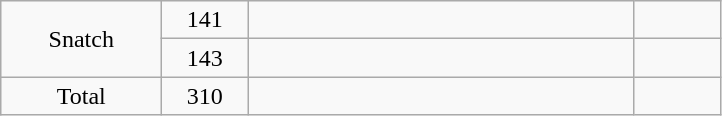<table class = "wikitable" style="text-align:center;">
<tr>
<td rowspan=2 width=100>Snatch</td>
<td width=50>141</td>
<td width=250 align=left></td>
<td width=50></td>
</tr>
<tr>
<td>143</td>
<td align=left></td>
<td></td>
</tr>
<tr>
<td>Total</td>
<td>310</td>
<td align=left></td>
<td></td>
</tr>
</table>
